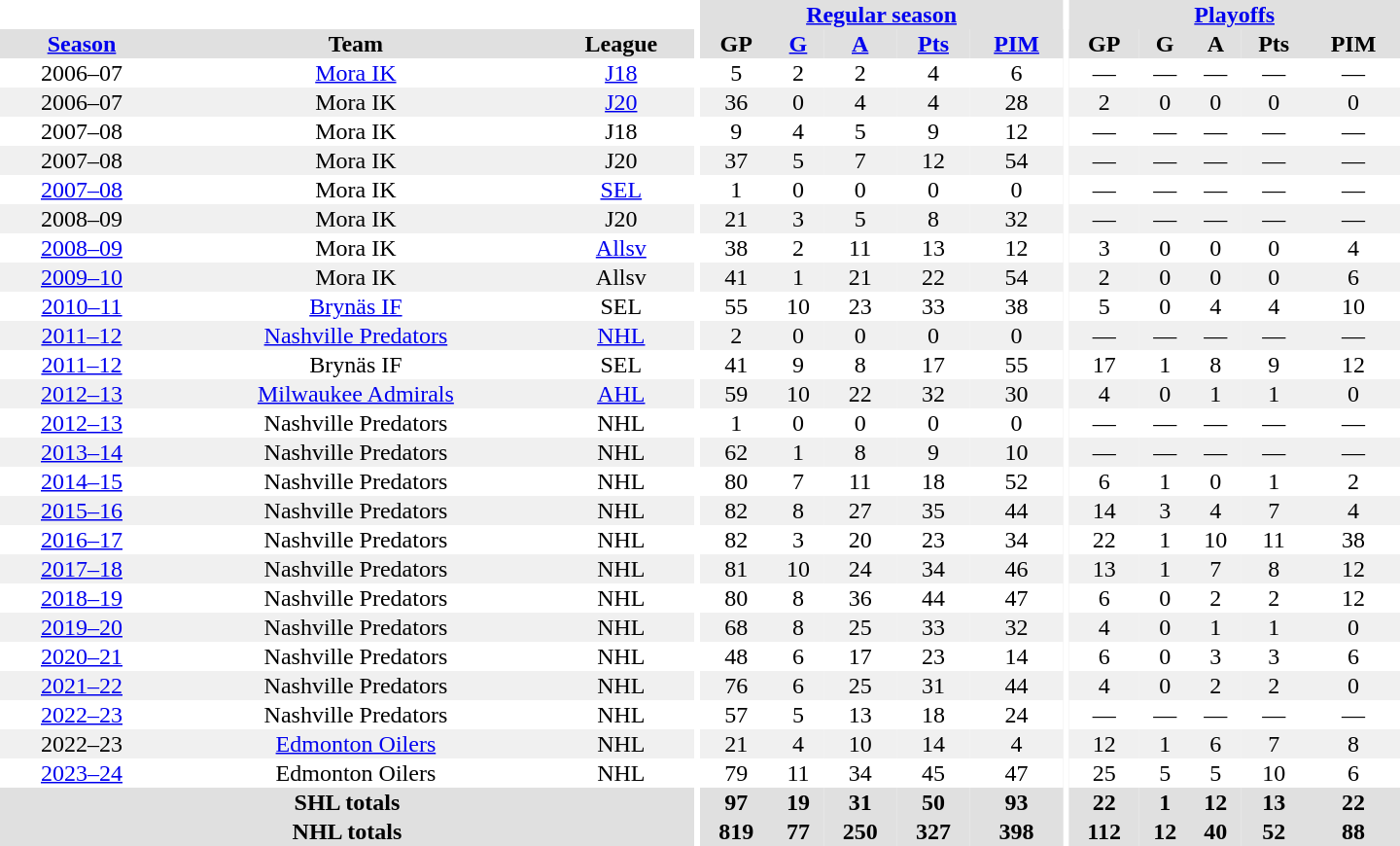<table border="0" cellpadding="1" cellspacing="0" style="text-align:center; width:60em">
<tr bgcolor="#e0e0e0">
<th colspan="3" bgcolor="#ffffff"></th>
<th rowspan="99" bgcolor="#ffffff"></th>
<th colspan="5"><a href='#'>Regular season</a></th>
<th rowspan="99" bgcolor="#ffffff"></th>
<th colspan="5"><a href='#'>Playoffs</a></th>
</tr>
<tr bgcolor="#e0e0e0">
<th><a href='#'>Season</a></th>
<th>Team</th>
<th>League</th>
<th>GP</th>
<th><a href='#'>G</a></th>
<th><a href='#'>A</a></th>
<th><a href='#'>Pts</a></th>
<th><a href='#'>PIM</a></th>
<th>GP</th>
<th>G</th>
<th>A</th>
<th>Pts</th>
<th>PIM</th>
</tr>
<tr>
<td>2006–07</td>
<td><a href='#'>Mora IK</a></td>
<td><a href='#'>J18</a></td>
<td>5</td>
<td>2</td>
<td>2</td>
<td>4</td>
<td>6</td>
<td>—</td>
<td>—</td>
<td>—</td>
<td>—</td>
<td>—</td>
</tr>
<tr bgcolor="#f0f0f0">
<td>2006–07</td>
<td>Mora IK</td>
<td><a href='#'>J20</a></td>
<td>36</td>
<td>0</td>
<td>4</td>
<td>4</td>
<td>28</td>
<td>2</td>
<td>0</td>
<td>0</td>
<td>0</td>
<td>0</td>
</tr>
<tr>
<td>2007–08</td>
<td>Mora IK</td>
<td>J18</td>
<td>9</td>
<td>4</td>
<td>5</td>
<td>9</td>
<td>12</td>
<td>—</td>
<td>—</td>
<td>—</td>
<td>—</td>
<td>—</td>
</tr>
<tr bgcolor="#f0f0f0">
<td>2007–08</td>
<td>Mora IK</td>
<td>J20</td>
<td>37</td>
<td>5</td>
<td>7</td>
<td>12</td>
<td>54</td>
<td>—</td>
<td>—</td>
<td>—</td>
<td>—</td>
<td>—</td>
</tr>
<tr>
<td><a href='#'>2007–08</a></td>
<td>Mora IK</td>
<td><a href='#'>SEL</a></td>
<td>1</td>
<td>0</td>
<td>0</td>
<td>0</td>
<td>0</td>
<td>—</td>
<td>—</td>
<td>—</td>
<td>—</td>
<td>—</td>
</tr>
<tr bgcolor="#f0f0f0">
<td>2008–09</td>
<td>Mora IK</td>
<td>J20</td>
<td>21</td>
<td>3</td>
<td>5</td>
<td>8</td>
<td>32</td>
<td>—</td>
<td>—</td>
<td>—</td>
<td>—</td>
<td>—</td>
</tr>
<tr>
<td><a href='#'>2008–09</a></td>
<td>Mora IK</td>
<td><a href='#'>Allsv</a></td>
<td>38</td>
<td>2</td>
<td>11</td>
<td>13</td>
<td>12</td>
<td>3</td>
<td>0</td>
<td>0</td>
<td>0</td>
<td>4</td>
</tr>
<tr bgcolor="#f0f0f0">
<td><a href='#'>2009–10</a></td>
<td>Mora IK</td>
<td>Allsv</td>
<td>41</td>
<td>1</td>
<td>21</td>
<td>22</td>
<td>54</td>
<td>2</td>
<td>0</td>
<td>0</td>
<td>0</td>
<td>6</td>
</tr>
<tr>
<td><a href='#'>2010–11</a></td>
<td><a href='#'>Brynäs IF</a></td>
<td>SEL</td>
<td>55</td>
<td>10</td>
<td>23</td>
<td>33</td>
<td>38</td>
<td>5</td>
<td>0</td>
<td>4</td>
<td>4</td>
<td>10</td>
</tr>
<tr bgcolor="#f0f0f0">
<td><a href='#'>2011–12</a></td>
<td><a href='#'>Nashville Predators</a></td>
<td><a href='#'>NHL</a></td>
<td>2</td>
<td>0</td>
<td>0</td>
<td>0</td>
<td>0</td>
<td>—</td>
<td>—</td>
<td>—</td>
<td>—</td>
<td>—</td>
</tr>
<tr>
<td><a href='#'>2011–12</a></td>
<td>Brynäs IF</td>
<td>SEL</td>
<td>41</td>
<td>9</td>
<td>8</td>
<td>17</td>
<td>55</td>
<td>17</td>
<td>1</td>
<td>8</td>
<td>9</td>
<td>12</td>
</tr>
<tr bgcolor="#f0f0f0">
<td><a href='#'>2012–13</a></td>
<td><a href='#'>Milwaukee Admirals</a></td>
<td><a href='#'>AHL</a></td>
<td>59</td>
<td>10</td>
<td>22</td>
<td>32</td>
<td>30</td>
<td>4</td>
<td>0</td>
<td>1</td>
<td>1</td>
<td>0</td>
</tr>
<tr>
<td><a href='#'>2012–13</a></td>
<td>Nashville Predators</td>
<td>NHL</td>
<td>1</td>
<td>0</td>
<td>0</td>
<td>0</td>
<td>0</td>
<td>—</td>
<td>—</td>
<td>—</td>
<td>—</td>
<td>—</td>
</tr>
<tr bgcolor="#f0f0f0">
<td><a href='#'>2013–14</a></td>
<td>Nashville Predators</td>
<td>NHL</td>
<td>62</td>
<td>1</td>
<td>8</td>
<td>9</td>
<td>10</td>
<td>—</td>
<td>—</td>
<td>—</td>
<td>—</td>
<td>—</td>
</tr>
<tr>
<td><a href='#'>2014–15</a></td>
<td>Nashville Predators</td>
<td>NHL</td>
<td>80</td>
<td>7</td>
<td>11</td>
<td>18</td>
<td>52</td>
<td>6</td>
<td>1</td>
<td>0</td>
<td>1</td>
<td>2</td>
</tr>
<tr bgcolor="#f0f0f0">
<td><a href='#'>2015–16</a></td>
<td>Nashville Predators</td>
<td>NHL</td>
<td>82</td>
<td>8</td>
<td>27</td>
<td>35</td>
<td>44</td>
<td>14</td>
<td>3</td>
<td>4</td>
<td>7</td>
<td>4</td>
</tr>
<tr>
<td><a href='#'>2016–17</a></td>
<td>Nashville Predators</td>
<td>NHL</td>
<td>82</td>
<td>3</td>
<td>20</td>
<td>23</td>
<td>34</td>
<td>22</td>
<td>1</td>
<td>10</td>
<td>11</td>
<td>38</td>
</tr>
<tr bgcolor="#f0f0f0">
<td><a href='#'>2017–18</a></td>
<td>Nashville Predators</td>
<td>NHL</td>
<td>81</td>
<td>10</td>
<td>24</td>
<td>34</td>
<td>46</td>
<td>13</td>
<td>1</td>
<td>7</td>
<td>8</td>
<td>12</td>
</tr>
<tr>
<td><a href='#'>2018–19</a></td>
<td>Nashville Predators</td>
<td>NHL</td>
<td>80</td>
<td>8</td>
<td>36</td>
<td>44</td>
<td>47</td>
<td>6</td>
<td>0</td>
<td>2</td>
<td>2</td>
<td>12</td>
</tr>
<tr bgcolor="#f0f0f0">
<td><a href='#'>2019–20</a></td>
<td>Nashville Predators</td>
<td>NHL</td>
<td>68</td>
<td>8</td>
<td>25</td>
<td>33</td>
<td>32</td>
<td>4</td>
<td>0</td>
<td>1</td>
<td>1</td>
<td>0</td>
</tr>
<tr>
<td><a href='#'>2020–21</a></td>
<td>Nashville Predators</td>
<td>NHL</td>
<td>48</td>
<td>6</td>
<td>17</td>
<td>23</td>
<td>14</td>
<td>6</td>
<td>0</td>
<td>3</td>
<td>3</td>
<td>6</td>
</tr>
<tr bgcolor="#f0f0f0">
<td><a href='#'>2021–22</a></td>
<td>Nashville Predators</td>
<td>NHL</td>
<td>76</td>
<td>6</td>
<td>25</td>
<td>31</td>
<td>44</td>
<td>4</td>
<td>0</td>
<td>2</td>
<td>2</td>
<td>0</td>
</tr>
<tr>
<td><a href='#'>2022–23</a></td>
<td>Nashville Predators</td>
<td>NHL</td>
<td>57</td>
<td>5</td>
<td>13</td>
<td>18</td>
<td>24</td>
<td>—</td>
<td>—</td>
<td>—</td>
<td>—</td>
<td>—</td>
</tr>
<tr bgcolor="#f0f0f0">
<td>2022–23</td>
<td><a href='#'>Edmonton Oilers</a></td>
<td>NHL</td>
<td>21</td>
<td>4</td>
<td>10</td>
<td>14</td>
<td>4</td>
<td>12</td>
<td>1</td>
<td>6</td>
<td>7</td>
<td>8</td>
</tr>
<tr>
<td><a href='#'>2023–24</a></td>
<td>Edmonton Oilers</td>
<td>NHL</td>
<td>79</td>
<td>11</td>
<td>34</td>
<td>45</td>
<td>47</td>
<td>25</td>
<td>5</td>
<td>5</td>
<td>10</td>
<td>6</td>
</tr>
<tr bgcolor="#e0e0e0">
<th colspan="3">SHL totals</th>
<th>97</th>
<th>19</th>
<th>31</th>
<th>50</th>
<th>93</th>
<th>22</th>
<th>1</th>
<th>12</th>
<th>13</th>
<th>22</th>
</tr>
<tr bgcolor="#e0e0e0">
<th colspan="3">NHL totals</th>
<th>819</th>
<th>77</th>
<th>250</th>
<th>327</th>
<th>398</th>
<th>112</th>
<th>12</th>
<th>40</th>
<th>52</th>
<th>88</th>
</tr>
</table>
